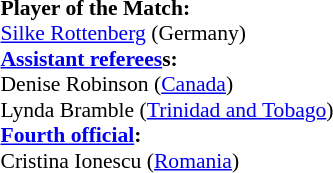<table style="width:100%; font-size:90%;">
<tr>
<td><br><strong>Player of the Match:</strong>
<br> <a href='#'>Silke Rottenberg</a> (Germany)<br><strong><a href='#'>Assistant referees</a>s:</strong>
<br> Denise Robinson (<a href='#'>Canada</a>)
<br> Lynda Bramble (<a href='#'>Trinidad and Tobago</a>)
<br><strong><a href='#'>Fourth official</a>:</strong>
<br> Cristina Ionescu (<a href='#'>Romania</a>)</td>
</tr>
</table>
